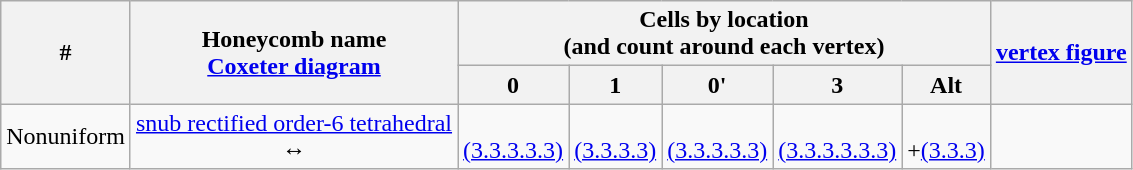<table class="wikitable">
<tr>
<th rowspan=2>#</th>
<th rowspan=2>Honeycomb name<br><a href='#'>Coxeter diagram</a></th>
<th colspan=5>Cells by location<br>(and count around each vertex)</th>
<th rowspan=2><a href='#'>vertex figure</a></th>
</tr>
<tr>
<th>0<br></th>
<th>1<br></th>
<th>0'<br></th>
<th>3<br></th>
<th>Alt</th>
</tr>
<tr align=center>
<td>Nonuniform</td>
<td><a href='#'>snub rectified order-6 tetrahedral</a><br> ↔ </td>
<td><br><a href='#'>(3.3.3.3.3)</a></td>
<td><br><a href='#'>(3.3.3.3)</a></td>
<td><br><a href='#'>(3.3.3.3.3)</a></td>
<td><br><a href='#'>(3.3.3.3.3.3)</a></td>
<td><br>+<a href='#'>(3.3.3)</a></td>
<td></td>
</tr>
</table>
